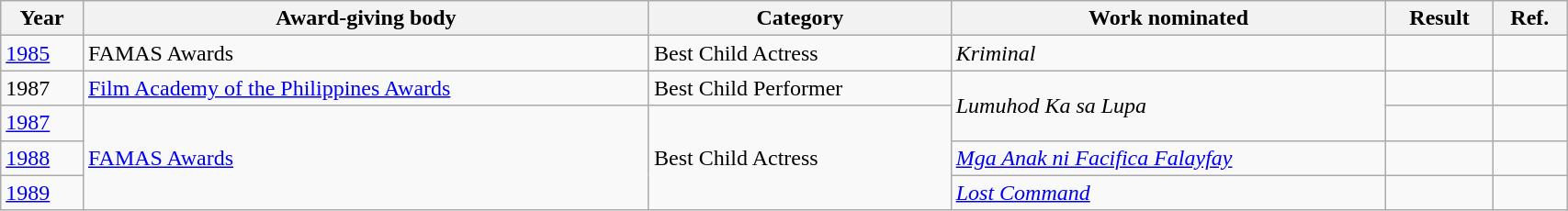<table | width="90%" class="wikitable sortable">
<tr>
<th>Year</th>
<th>Award-giving body</th>
<th>Category</th>
<th>Work nominated</th>
<th>Result</th>
<th>Ref.</th>
</tr>
<tr>
<td><a href='#'>1985</a></td>
<td>FAMAS Awards</td>
<td>Best Child Actress</td>
<td><em>Kriminal</em></td>
<td></td>
<td></td>
</tr>
<tr>
<td>1987</td>
<td><a href='#'>Film Academy of the Philippines Awards</a></td>
<td>Best Child Performer</td>
<td rowspan="2"><em>Lumuhod Ka sa Lupa</em></td>
<td></td>
<td></td>
</tr>
<tr>
<td><a href='#'>1987</a></td>
<td rowspan="3"><a href='#'>FAMAS Awards</a></td>
<td rowspan="3">Best Child Actress</td>
<td></td>
<td></td>
</tr>
<tr>
<td><a href='#'>1988</a></td>
<td><em><a href='#'>Mga Anak ni Facifica Falayfay</a></em></td>
<td></td>
<td></td>
</tr>
<tr>
<td><a href='#'>1989</a></td>
<td><em><a href='#'>Lost Command</a></em></td>
<td></td>
<td></td>
</tr>
</table>
